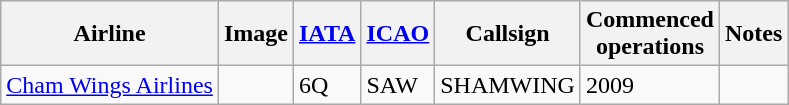<table class="wikitable sortable">
<tr valign="middle">
<th>Airline</th>
<th>Image</th>
<th><a href='#'>IATA</a></th>
<th><a href='#'>ICAO</a></th>
<th>Callsign</th>
<th>Commenced<br>operations</th>
<th>Notes</th>
</tr>
<tr>
<td><a href='#'>Cham Wings Airlines</a></td>
<td></td>
<td>6Q</td>
<td>SAW</td>
<td>SHAMWING</td>
<td>2009</td>
<td></td>
</tr>
</table>
